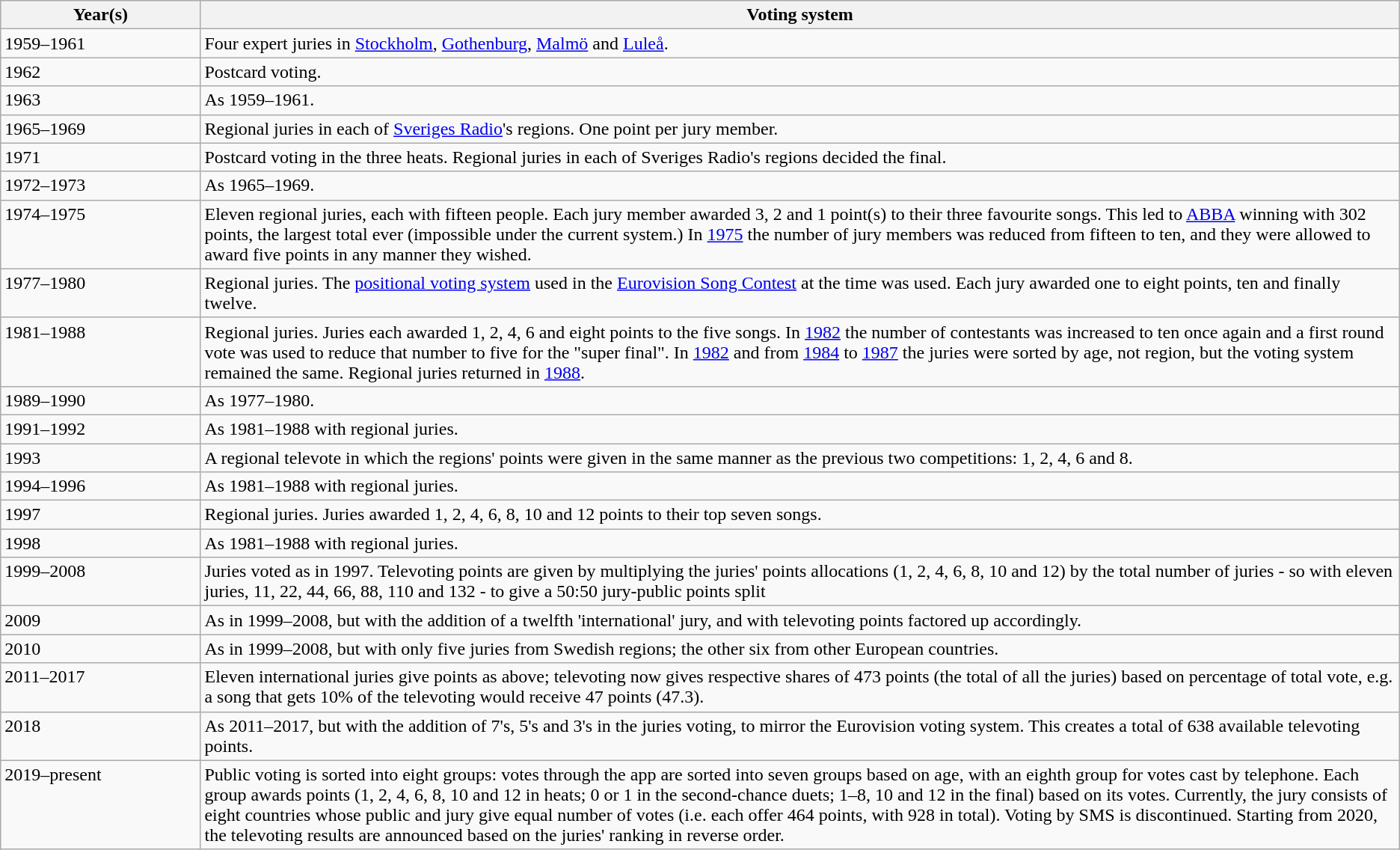<table class="wikitable">
<tr>
<th>Year(s)</th>
<th>Voting system</th>
</tr>
<tr valign="top">
<td width="10%">1959–1961</td>
<td width="60%">Four expert juries in <a href='#'>Stockholm</a>, <a href='#'>Gothenburg</a>, <a href='#'>Malmö</a> and <a href='#'>Luleå</a>.</td>
</tr>
<tr valign="top">
<td>1962</td>
<td>Postcard voting.</td>
</tr>
<tr valign="top">
<td>1963</td>
<td>As 1959–1961.</td>
</tr>
<tr valign="top">
<td>1965–1969</td>
<td>Regional juries in each of <a href='#'>Sveriges Radio</a>'s regions. One point per jury member.</td>
</tr>
<tr valign="top">
<td>1971</td>
<td>Postcard voting in the three heats. Regional juries in each of Sveriges Radio's regions decided the final.</td>
</tr>
<tr valign="top">
<td>1972–1973</td>
<td>As 1965–1969.</td>
</tr>
<tr valign="top">
<td>1974–1975</td>
<td>Eleven regional juries, each with fifteen people. Each jury member awarded 3, 2 and 1 point(s) to their three favourite songs. This led to <a href='#'>ABBA</a> winning with 302 points, the largest total ever (impossible under the current system.) In <a href='#'>1975</a> the number of jury members was reduced from fifteen to ten, and they were allowed to award five points in any manner they wished.</td>
</tr>
<tr valign="top">
<td>1977–1980</td>
<td>Regional juries. The <a href='#'>positional voting system</a> used in the <a href='#'>Eurovision Song Contest</a> at the time was used. Each jury awarded one to eight points, ten and finally twelve.</td>
</tr>
<tr valign="top">
<td>1981–1988</td>
<td>Regional juries. Juries each awarded 1, 2, 4, 6 and eight points to the five songs. In <a href='#'>1982</a> the number of contestants was increased to ten once again and a first round vote was used to reduce that number to five for the "super final". In <a href='#'>1982</a> and from <a href='#'>1984</a> to <a href='#'>1987</a> the juries were sorted by age, not region, but the voting system remained the same. Regional juries returned in <a href='#'>1988</a>.</td>
</tr>
<tr valign="top">
<td>1989–1990</td>
<td>As 1977–1980.</td>
</tr>
<tr valign="top">
<td>1991–1992</td>
<td>As 1981–1988 with regional juries.</td>
</tr>
<tr valign="top">
<td>1993</td>
<td>A regional televote in which the regions' points were given in the same manner as the previous two competitions: 1, 2, 4, 6 and 8.</td>
</tr>
<tr valign="top">
<td>1994–1996</td>
<td>As 1981–1988 with regional juries.</td>
</tr>
<tr valign="top">
<td>1997</td>
<td>Regional juries. Juries awarded 1, 2, 4, 6, 8, 10 and 12 points to their top seven songs.</td>
</tr>
<tr valign="top">
<td>1998</td>
<td>As 1981–1988 with regional juries.</td>
</tr>
<tr valign="top">
<td>1999–2008</td>
<td>Juries voted as in 1997. Televoting points are given by multiplying the juries' points allocations (1, 2, 4, 6, 8, 10 and 12) by the total number of juries - so with eleven juries, 11, 22, 44, 66, 88, 110 and 132 - to give a 50:50 jury-public points split</td>
</tr>
<tr valign="top">
<td>2009</td>
<td>As in 1999–2008, but with the addition of a twelfth 'international' jury, and with televoting points factored up accordingly.</td>
</tr>
<tr valign="top">
<td>2010</td>
<td>As in 1999–2008, but with only five juries from Swedish regions; the other six from other European countries.</td>
</tr>
<tr valign="top">
<td>2011–2017</td>
<td>Eleven international juries give points as above; televoting now gives respective shares of 473 points (the total of all the juries) based on percentage of total vote, e.g. a song that gets 10% of the televoting would receive 47 points (47.3).</td>
</tr>
<tr valign="top">
<td>2018</td>
<td>As 2011–2017, but with the addition of 7's, 5's and 3's in the juries voting, to mirror the Eurovision voting system. This creates a total of 638 available televoting points.</td>
</tr>
<tr valign="top">
<td>2019–present</td>
<td>Public voting is sorted into eight groups: votes through the app are sorted into seven groups based on age, with an eighth group for votes cast by telephone. Each group awards points (1, 2, 4, 6, 8, 10 and 12 in heats; 0 or 1 in the second-chance duets; 1–8, 10 and 12 in the final) based on its votes. Currently, the jury consists of eight countries whose public and jury give equal number of votes (i.e. each offer 464 points, with 928 in total). Voting by SMS is discontinued. Starting from 2020, the televoting results are announced based on the juries' ranking in reverse order.</td>
</tr>
</table>
